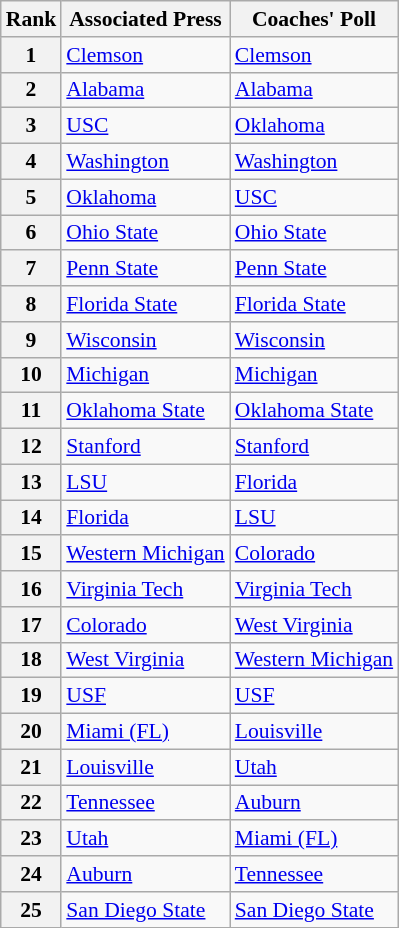<table class="wikitable" style="font-size:90%;">
<tr>
<th>Rank</th>
<th>Associated Press</th>
<th colspan'"1">Coaches' Poll</th>
</tr>
<tr>
<th>1</th>
<td><a href='#'>Clemson</a></td>
<td><a href='#'>Clemson</a></td>
</tr>
<tr>
<th>2</th>
<td><a href='#'>Alabama</a></td>
<td><a href='#'>Alabama</a></td>
</tr>
<tr>
<th>3</th>
<td><a href='#'>USC</a></td>
<td><a href='#'>Oklahoma</a></td>
</tr>
<tr>
<th>4</th>
<td><a href='#'>Washington</a></td>
<td><a href='#'>Washington</a></td>
</tr>
<tr>
<th>5</th>
<td><a href='#'>Oklahoma</a></td>
<td><a href='#'>USC</a></td>
</tr>
<tr>
<th>6</th>
<td><a href='#'>Ohio State</a></td>
<td><a href='#'>Ohio State</a></td>
</tr>
<tr>
<th>7</th>
<td><a href='#'>Penn State</a></td>
<td><a href='#'>Penn State</a></td>
</tr>
<tr>
<th>8</th>
<td><a href='#'>Florida State</a></td>
<td><a href='#'>Florida State</a></td>
</tr>
<tr>
<th>9</th>
<td><a href='#'>Wisconsin</a></td>
<td><a href='#'>Wisconsin</a></td>
</tr>
<tr>
<th>10</th>
<td><a href='#'>Michigan</a></td>
<td><a href='#'>Michigan</a></td>
</tr>
<tr>
<th>11</th>
<td><a href='#'>Oklahoma State</a></td>
<td><a href='#'>Oklahoma State</a></td>
</tr>
<tr>
<th>12</th>
<td><a href='#'>Stanford</a></td>
<td><a href='#'>Stanford</a></td>
</tr>
<tr>
<th>13</th>
<td><a href='#'>LSU</a></td>
<td><a href='#'>Florida</a></td>
</tr>
<tr>
<th>14</th>
<td><a href='#'>Florida</a></td>
<td><a href='#'>LSU</a></td>
</tr>
<tr>
<th>15</th>
<td><a href='#'>Western Michigan</a></td>
<td><a href='#'>Colorado</a></td>
</tr>
<tr>
<th>16</th>
<td><a href='#'>Virginia Tech</a></td>
<td><a href='#'>Virginia Tech</a></td>
</tr>
<tr>
<th>17</th>
<td><a href='#'>Colorado</a></td>
<td><a href='#'>West Virginia</a></td>
</tr>
<tr>
<th>18</th>
<td><a href='#'>West Virginia</a></td>
<td><a href='#'>Western Michigan</a></td>
</tr>
<tr>
<th>19</th>
<td><a href='#'>USF</a></td>
<td><a href='#'>USF</a></td>
</tr>
<tr>
<th>20</th>
<td><a href='#'>Miami (FL)</a></td>
<td><a href='#'>Louisville</a></td>
</tr>
<tr>
<th>21</th>
<td><a href='#'>Louisville</a></td>
<td><a href='#'>Utah</a></td>
</tr>
<tr>
<th>22</th>
<td><a href='#'>Tennessee</a></td>
<td><a href='#'>Auburn</a></td>
</tr>
<tr>
<th>23</th>
<td><a href='#'>Utah</a></td>
<td><a href='#'>Miami (FL)</a></td>
</tr>
<tr>
<th>24</th>
<td><a href='#'>Auburn</a></td>
<td><a href='#'>Tennessee</a></td>
</tr>
<tr>
<th>25</th>
<td><a href='#'>San Diego State</a></td>
<td><a href='#'>San Diego State</a></td>
</tr>
</table>
